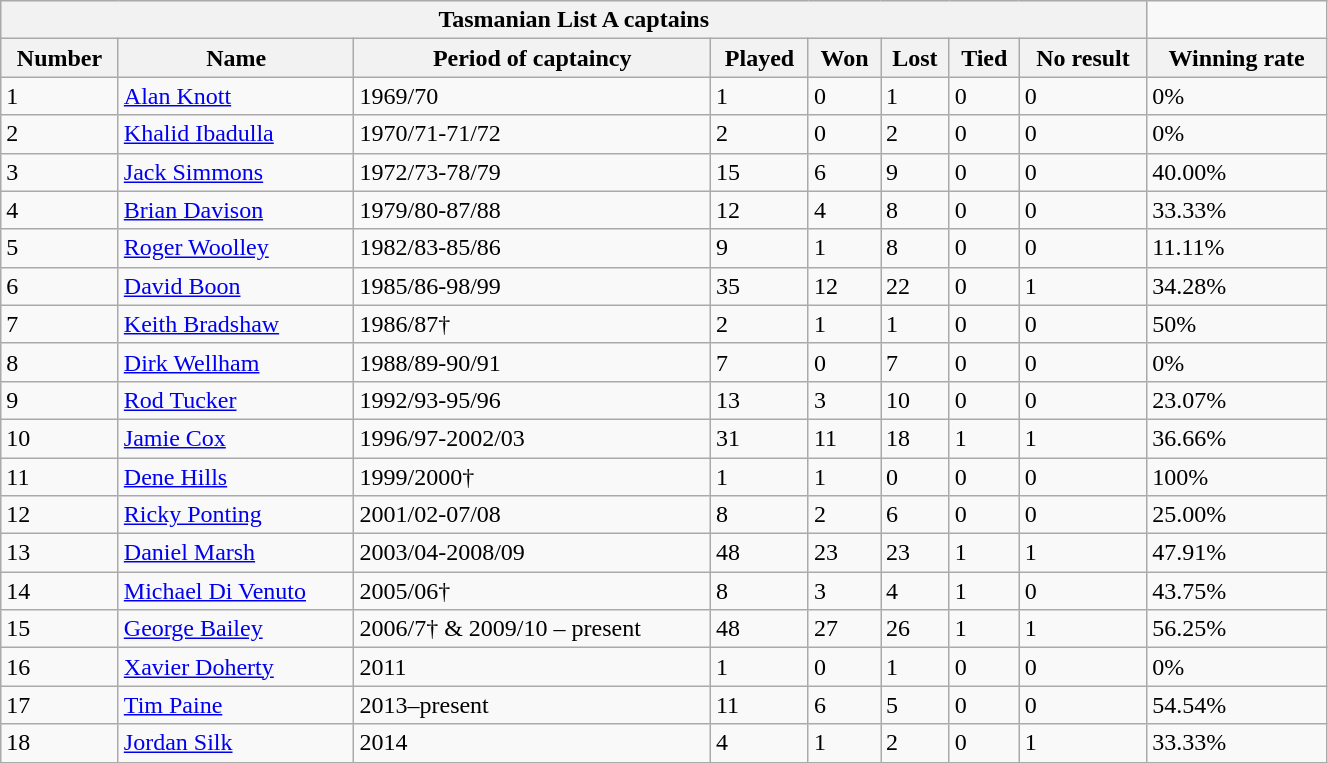<table class="wikitable" style="width:70%;">
<tr style="background:#efefef;">
<th colspan="8">Tasmanian List A captains</th>
</tr>
<tr style="background:#efefef;">
<th>Number</th>
<th>Name</th>
<th>Period of captaincy</th>
<th>Played</th>
<th>Won</th>
<th>Lost</th>
<th>Tied</th>
<th>No result</th>
<th>Winning rate</th>
</tr>
<tr>
<td>1</td>
<td><a href='#'>Alan Knott</a></td>
<td>1969/70</td>
<td>1</td>
<td>0</td>
<td>1</td>
<td>0</td>
<td>0</td>
<td>0%</td>
</tr>
<tr>
<td>2</td>
<td><a href='#'>Khalid Ibadulla</a></td>
<td>1970/71-71/72</td>
<td>2</td>
<td>0</td>
<td>2</td>
<td>0</td>
<td>0</td>
<td>0%</td>
</tr>
<tr>
<td>3</td>
<td><a href='#'>Jack Simmons</a></td>
<td>1972/73-78/79</td>
<td>15</td>
<td>6</td>
<td>9</td>
<td>0</td>
<td>0</td>
<td>40.00%</td>
</tr>
<tr>
<td>4</td>
<td><a href='#'>Brian Davison</a></td>
<td>1979/80-87/88</td>
<td>12</td>
<td>4</td>
<td>8</td>
<td>0</td>
<td>0</td>
<td>33.33%</td>
</tr>
<tr>
<td>5</td>
<td><a href='#'>Roger Woolley</a></td>
<td>1982/83-85/86</td>
<td>9</td>
<td>1</td>
<td>8</td>
<td>0</td>
<td>0</td>
<td>11.11%</td>
</tr>
<tr>
<td>6</td>
<td><a href='#'>David Boon</a></td>
<td>1985/86-98/99</td>
<td>35</td>
<td>12</td>
<td>22</td>
<td>0</td>
<td>1</td>
<td>34.28%</td>
</tr>
<tr>
<td>7</td>
<td><a href='#'>Keith Bradshaw</a></td>
<td>1986/87†</td>
<td>2</td>
<td>1</td>
<td>1</td>
<td>0</td>
<td>0</td>
<td>50%</td>
</tr>
<tr>
<td>8</td>
<td><a href='#'>Dirk Wellham</a></td>
<td>1988/89-90/91</td>
<td>7</td>
<td>0</td>
<td>7</td>
<td>0</td>
<td>0</td>
<td>0%</td>
</tr>
<tr>
<td>9</td>
<td><a href='#'>Rod Tucker</a></td>
<td>1992/93-95/96</td>
<td>13</td>
<td>3</td>
<td>10</td>
<td>0</td>
<td>0</td>
<td>23.07%</td>
</tr>
<tr>
<td>10</td>
<td><a href='#'>Jamie Cox</a></td>
<td>1996/97-2002/03</td>
<td>31</td>
<td>11</td>
<td>18</td>
<td>1</td>
<td>1</td>
<td>36.66%</td>
</tr>
<tr>
<td>11</td>
<td><a href='#'>Dene Hills</a></td>
<td>1999/2000†</td>
<td>1</td>
<td>1</td>
<td>0</td>
<td>0</td>
<td>0</td>
<td>100%</td>
</tr>
<tr>
<td>12</td>
<td><a href='#'>Ricky Ponting</a></td>
<td>2001/02-07/08</td>
<td>8</td>
<td>2</td>
<td>6</td>
<td>0</td>
<td>0</td>
<td>25.00%</td>
</tr>
<tr>
<td>13</td>
<td><a href='#'>Daniel Marsh</a></td>
<td>2003/04-2008/09</td>
<td>48</td>
<td>23</td>
<td>23</td>
<td>1</td>
<td>1</td>
<td>47.91%</td>
</tr>
<tr>
<td>14</td>
<td><a href='#'>Michael Di Venuto</a></td>
<td>2005/06†</td>
<td>8</td>
<td>3</td>
<td>4</td>
<td>1</td>
<td>0</td>
<td>43.75%</td>
</tr>
<tr>
<td>15</td>
<td><a href='#'>George Bailey</a></td>
<td>2006/7† & 2009/10 – present</td>
<td>48</td>
<td>27</td>
<td>26</td>
<td>1</td>
<td>1</td>
<td>56.25%</td>
</tr>
<tr>
<td>16</td>
<td><a href='#'>Xavier Doherty</a></td>
<td>2011</td>
<td>1</td>
<td>0</td>
<td>1</td>
<td>0</td>
<td>0</td>
<td>0%</td>
</tr>
<tr>
<td>17</td>
<td><a href='#'>Tim Paine</a></td>
<td>2013–present</td>
<td>11</td>
<td>6</td>
<td>5</td>
<td>0</td>
<td>0</td>
<td>54.54%</td>
</tr>
<tr>
<td>18</td>
<td><a href='#'>Jordan Silk</a></td>
<td>2014</td>
<td>4</td>
<td>1</td>
<td>2</td>
<td>0</td>
<td>1</td>
<td>33.33%</td>
</tr>
</table>
